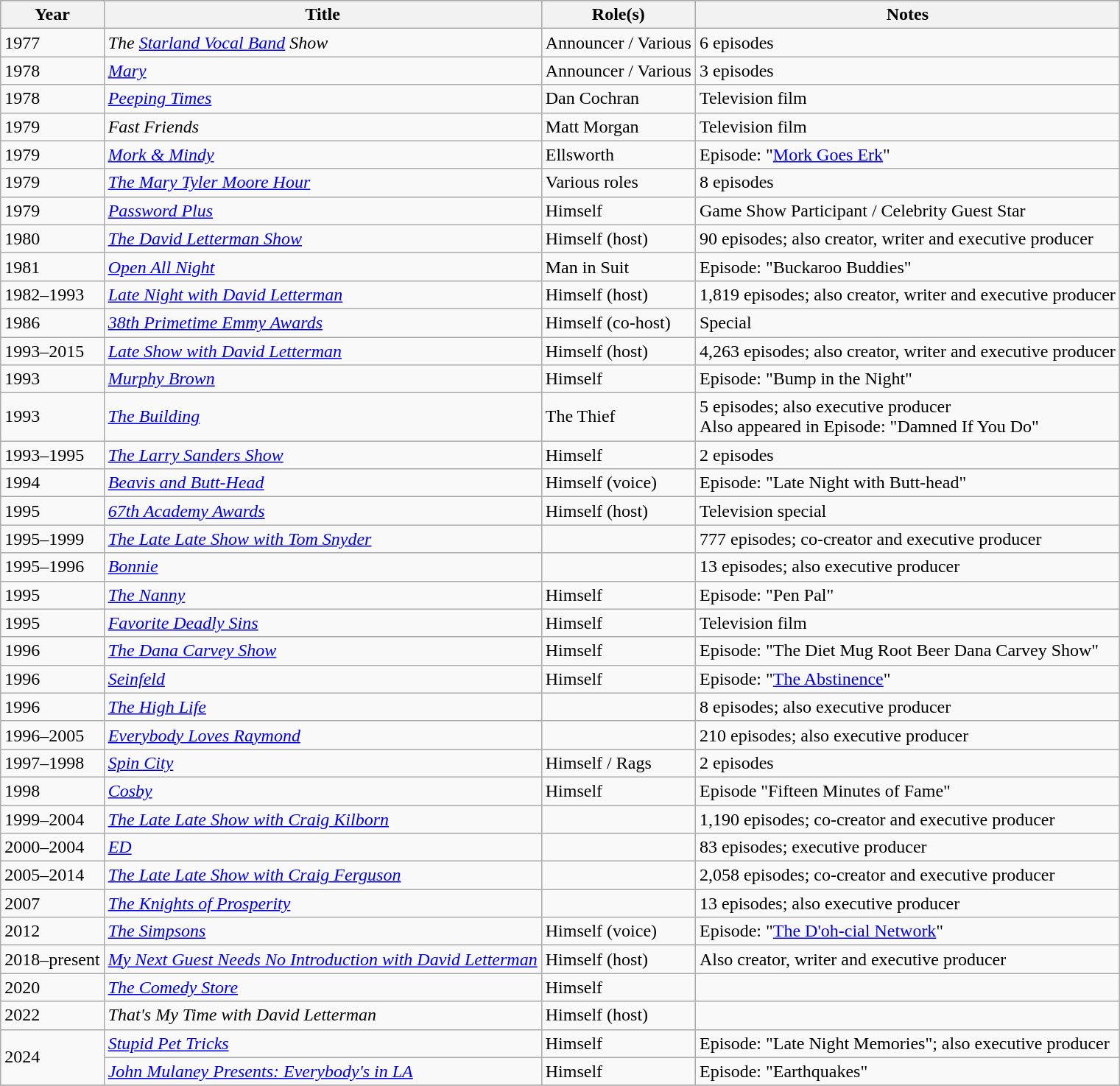<table class="wikitable">
<tr style="background:#b0c4de; text-align:center;">
<th>Year</th>
<th>Title</th>
<th>Role(s)</th>
<th>Notes</th>
</tr>
<tr>
<td>1977</td>
<td><em>The <a href='#'>Starland Vocal Band</a> Show</em></td>
<td>Announcer / Various</td>
<td>6 episodes</td>
</tr>
<tr>
<td>1978</td>
<td><em><a href='#'>Mary</a></em></td>
<td>Announcer / Various</td>
<td>3 episodes</td>
</tr>
<tr>
<td>1978</td>
<td><em><a href='#'>Peeping Times</a></em></td>
<td>Dan Cochran</td>
<td>Television film</td>
</tr>
<tr>
<td>1979</td>
<td><em>Fast Friends</em></td>
<td>Matt Morgan</td>
<td>Television film</td>
</tr>
<tr>
<td>1979</td>
<td><em><a href='#'>Mork & Mindy</a></em></td>
<td>Ellsworth</td>
<td>Episode: "<a href='#'>Mork Goes Erk</a>"</td>
</tr>
<tr>
<td>1979</td>
<td><em><a href='#'>The Mary Tyler Moore Hour</a></em></td>
<td>Various roles</td>
<td>8 episodes</td>
</tr>
<tr>
<td>1979</td>
<td><em><a href='#'>Password Plus</a></em></td>
<td>Himself</td>
<td>Game Show Participant / Celebrity Guest Star</td>
</tr>
<tr>
<td>1980</td>
<td><em><a href='#'>The David Letterman Show</a></em></td>
<td>Himself (host)</td>
<td>90 episodes; also creator, writer and executive producer</td>
</tr>
<tr>
<td>1981</td>
<td><em><a href='#'>Open All Night</a></em></td>
<td>Man in Suit</td>
<td>Episode: "Buckaroo Buddies"</td>
</tr>
<tr>
<td>1982–1993</td>
<td><em><a href='#'>Late Night with David Letterman</a></em></td>
<td>Himself (host)</td>
<td>1,819 episodes; also creator, writer and executive producer</td>
</tr>
<tr>
<td>1986</td>
<td><em><a href='#'>38th Primetime Emmy Awards</a></em></td>
<td>Himself (co-host)</td>
<td>Special</td>
</tr>
<tr>
<td>1993–2015</td>
<td><em><a href='#'>Late Show with David Letterman</a></em></td>
<td>Himself (host)</td>
<td>4,263 episodes; also creator, writer and executive producer</td>
</tr>
<tr>
<td>1993</td>
<td><em><a href='#'>Murphy Brown</a></em></td>
<td>Himself</td>
<td>Episode: "Bump in the Night"</td>
</tr>
<tr>
<td>1993</td>
<td><em><a href='#'>The Building</a></em></td>
<td>The Thief</td>
<td>5 episodes; also executive producer<br>Also appeared in Episode: "Damned If You Do"</td>
</tr>
<tr>
<td>1993–1995</td>
<td><em><a href='#'>The Larry Sanders Show</a></em></td>
<td>Himself</td>
<td>2 episodes</td>
</tr>
<tr>
<td>1994</td>
<td><em><a href='#'>Beavis and Butt-Head</a></em></td>
<td>Himself (voice)</td>
<td>Episode: "Late Night with Butt-head"</td>
</tr>
<tr>
<td>1995</td>
<td><em><a href='#'>67th Academy Awards</a></em></td>
<td>Himself (host)</td>
<td>Television special</td>
</tr>
<tr>
<td>1995–1999</td>
<td><em><a href='#'>The Late Late Show with Tom Snyder</a></em></td>
<td></td>
<td>777 episodes; co-creator and executive producer</td>
</tr>
<tr>
<td>1995–1996</td>
<td><em><a href='#'>Bonnie</a></em></td>
<td></td>
<td>13 episodes; also executive producer</td>
</tr>
<tr>
<td>1995</td>
<td><em><a href='#'>The Nanny</a></em></td>
<td>Himself</td>
<td>Episode: "Pen Pal"</td>
</tr>
<tr>
<td>1995</td>
<td><em><a href='#'>Favorite Deadly Sins</a></em></td>
<td>Himself</td>
<td>Television film</td>
</tr>
<tr>
<td>1996</td>
<td><em><a href='#'>The Dana Carvey Show</a></em></td>
<td>Himself</td>
<td>Episode: "The Diet Mug Root Beer Dana Carvey Show"</td>
</tr>
<tr>
<td>1996</td>
<td><em><a href='#'>Seinfeld</a></em></td>
<td>Himself</td>
<td>Episode: "<a href='#'>The Abstinence</a>"</td>
</tr>
<tr>
<td>1996</td>
<td><em><a href='#'>The High Life</a></em></td>
<td></td>
<td>8 episodes; also executive producer</td>
</tr>
<tr>
<td>1996–2005</td>
<td><em><a href='#'>Everybody Loves Raymond</a></em></td>
<td></td>
<td>210 episodes; also executive producer</td>
</tr>
<tr>
<td>1997–1998</td>
<td><em><a href='#'>Spin City</a></em></td>
<td>Himself / Rags</td>
<td>2 episodes</td>
</tr>
<tr>
<td>1998</td>
<td><em><a href='#'>Cosby</a></em></td>
<td>Himself</td>
<td>Episode "Fifteen Minutes of Fame"</td>
</tr>
<tr>
<td>1999–2004</td>
<td><em><a href='#'>The Late Late Show with Craig Kilborn</a></em></td>
<td></td>
<td>1,190 episodes; co-creator and executive producer</td>
</tr>
<tr>
<td>2000–2004</td>
<td><em><a href='#'>ED</a></em></td>
<td></td>
<td>83 episodes; executive producer</td>
</tr>
<tr>
<td>2005–2014</td>
<td><em><a href='#'>The Late Late Show with Craig Ferguson</a></em></td>
<td></td>
<td>2,058 episodes; co-creator and executive producer</td>
</tr>
<tr>
<td>2007</td>
<td><em><a href='#'>The Knights of Prosperity</a></em></td>
<td></td>
<td>13 episodes; also executive producer</td>
</tr>
<tr>
<td>2012</td>
<td><em><a href='#'>The Simpsons</a></em></td>
<td>Himself (voice)</td>
<td>Episode: "<a href='#'>The D'oh-cial Network</a>"</td>
</tr>
<tr>
<td>2018–present</td>
<td><em><a href='#'>My Next Guest Needs No Introduction with David Letterman</a></em></td>
<td>Himself (host)</td>
<td>Also creator, writer and executive producer</td>
</tr>
<tr>
<td>2020</td>
<td><em><a href='#'>The Comedy Store</a></em></td>
<td>Himself</td>
<td></td>
</tr>
<tr>
<td>2022</td>
<td><em>That's My Time with David Letterman</em></td>
<td>Himself (host)</td>
<td></td>
</tr>
<tr>
<td rowspan=2>2024</td>
<td><em><a href='#'>Stupid Pet Tricks</a></em></td>
<td>Himself</td>
<td>Episode: "Late Night Memories"; also executive producer</td>
</tr>
<tr>
<td><em><a href='#'>John Mulaney Presents: Everybody's in LA</a></em></td>
<td>Himself</td>
<td>Episode: "Earthquakes"</td>
</tr>
<tr>
</tr>
</table>
